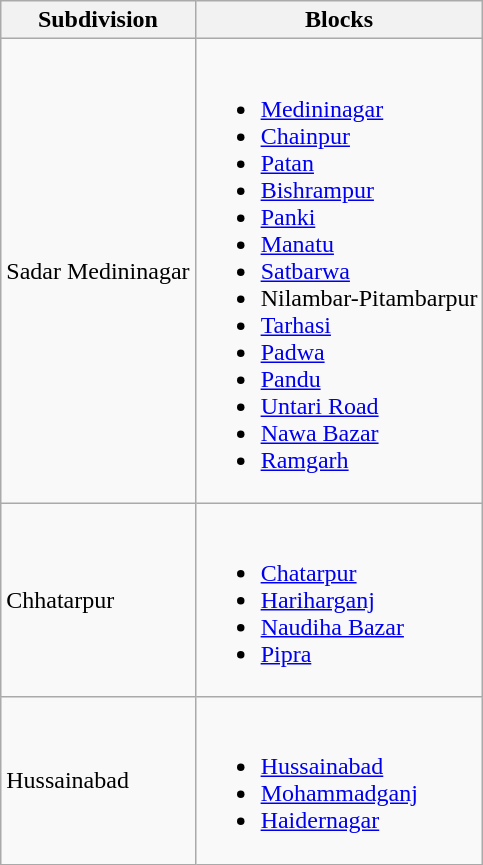<table class="wikitable">
<tr>
<th>Subdivision</th>
<th>Blocks</th>
</tr>
<tr>
<td>Sadar Medininagar</td>
<td><br><ul><li><a href='#'>Medininagar</a></li><li><a href='#'>Chainpur</a></li><li><a href='#'>Patan</a></li><li><a href='#'>Bishrampur</a></li><li><a href='#'>Panki</a></li><li><a href='#'>Manatu</a></li><li><a href='#'>Satbarwa</a></li><li>Nilambar-Pitambarpur</li><li><a href='#'>Tarhasi</a></li><li><a href='#'>Padwa</a></li><li><a href='#'>Pandu</a></li><li><a href='#'>Untari Road</a></li><li><a href='#'>Nawa Bazar</a></li><li><a href='#'>Ramgarh</a></li></ul></td>
</tr>
<tr>
<td>Chhatarpur</td>
<td><br><ul><li><a href='#'>Chatarpur</a></li><li><a href='#'>Hariharganj</a></li><li><a href='#'>Naudiha Bazar</a></li><li><a href='#'>Pipra</a></li></ul></td>
</tr>
<tr>
<td>Hussainabad</td>
<td><br><ul><li><a href='#'>Hussainabad</a></li><li><a href='#'>Mohammadganj</a></li><li><a href='#'>Haidernagar</a></li></ul></td>
</tr>
</table>
